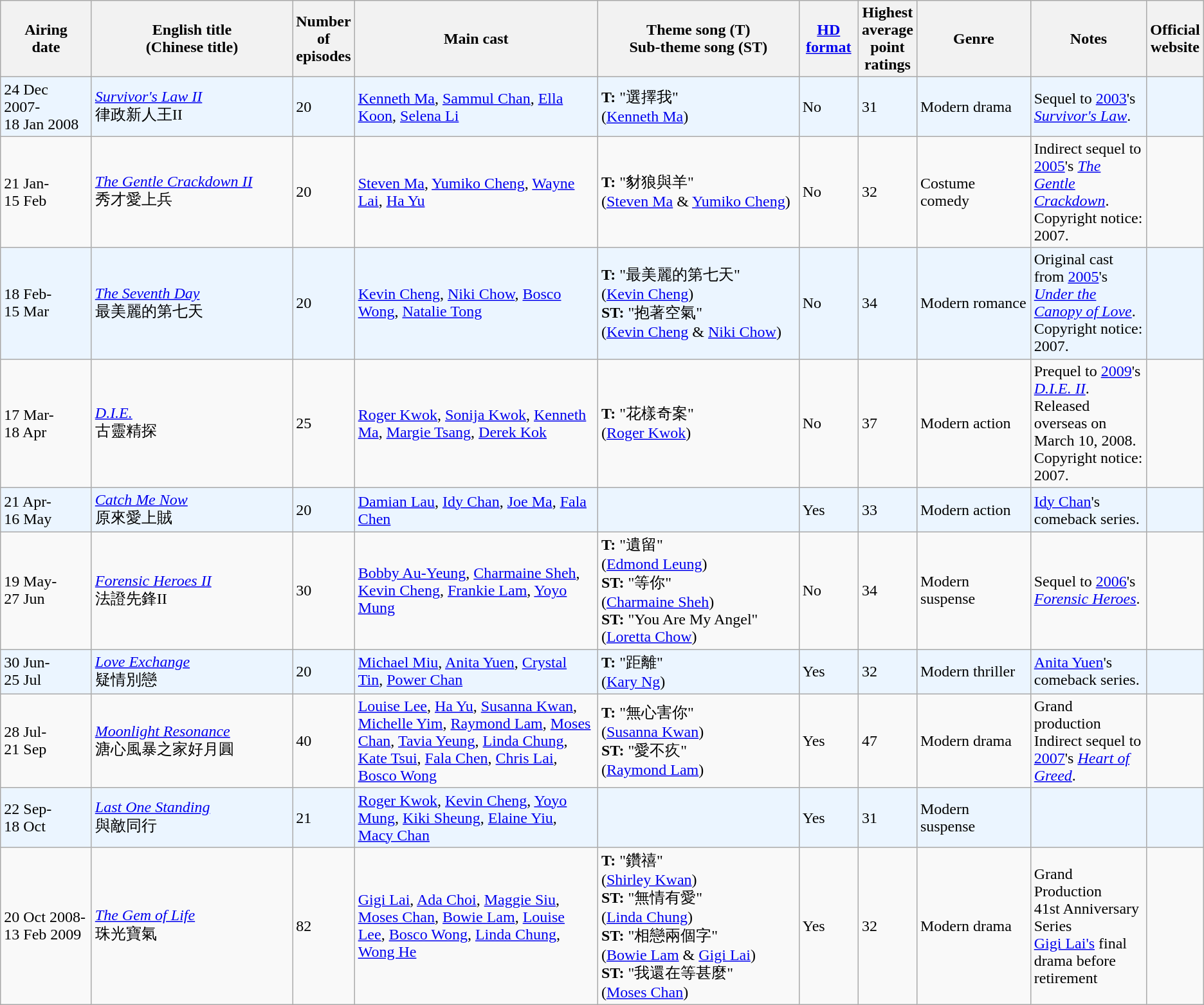<table class="wikitable">
<tr>
<th align=center width=8% bgcolor="silver">Airing<br>date</th>
<th align=center width=18% bgcolor="silver">English title <br> (Chinese title)</th>
<th align=center width=5% bgcolor="silver">Number of episodes</th>
<th align=center width=22% bgcolor="silver">Main cast</th>
<th align=center width=18% bgcolor="silver">Theme song (T) <br>Sub-theme song (ST)</th>
<th align=center width=5% bgcolor="silver"><a href='#'>HD <br> format</a></th>
<th align=center width=2% bgcolor="silver">Highest average <br> point ratings</th>
<th align=center width=10% bgcolor="silver">Genre</th>
<th align=center width=10% bgcolor="silver">Notes</th>
<th align=center width=1% bgcolor="silver">Official website</th>
</tr>
<tr ---- bgcolor="#ebf5ff">
<td>24 Dec 2007-<br>18 Jan 2008</td>
<td><em><a href='#'>Survivor's Law II</a></em> <br> 律政新人王II</td>
<td>20</td>
<td><a href='#'>Kenneth Ma</a>, <a href='#'>Sammul Chan</a>, <a href='#'>Ella Koon</a>, <a href='#'>Selena Li</a></td>
<td><strong>T:</strong> "選擇我" <br> (<a href='#'>Kenneth Ma</a>)</td>
<td>No</td>
<td>31</td>
<td>Modern drama</td>
<td>Sequel to <a href='#'>2003</a>'s <em><a href='#'>Survivor's Law</a></em>.</td>
<td></td>
</tr>
<tr>
<td>21 Jan-<br> 15 Feb</td>
<td><em><a href='#'>The Gentle Crackdown II</a></em> <br> 秀才愛上兵</td>
<td>20</td>
<td><a href='#'>Steven Ma</a>, <a href='#'>Yumiko Cheng</a>, <a href='#'>Wayne Lai</a>, <a href='#'>Ha Yu</a></td>
<td><strong>T:</strong> "豺狼與羊" <br> (<a href='#'>Steven Ma</a> & <a href='#'>Yumiko Cheng</a>)</td>
<td>No</td>
<td>32 </td>
<td>Costume comedy</td>
<td>Indirect sequel to <a href='#'>2005</a>'s <em><a href='#'>The Gentle Crackdown</a></em>. Copyright notice: 2007.</td>
<td></td>
</tr>
<tr ---- bgcolor="#ebf5ff">
<td>18 Feb-<br> 15 Mar</td>
<td><em><a href='#'>The Seventh Day</a></em> <br> 最美麗的第七天</td>
<td>20</td>
<td><a href='#'>Kevin Cheng</a>, <a href='#'>Niki Chow</a>, <a href='#'>Bosco Wong</a>, <a href='#'>Natalie Tong</a></td>
<td><strong>T:</strong> "最美麗的第七天" <br> (<a href='#'>Kevin Cheng</a>) <br> <strong>ST:</strong> "抱著空氣" <br> (<a href='#'>Kevin Cheng</a> & <a href='#'>Niki Chow</a>)</td>
<td>No</td>
<td>34 </td>
<td>Modern romance</td>
<td>Original cast from <a href='#'>2005</a>'s <em><a href='#'>Under the Canopy of Love</a></em>. Copyright notice: 2007.</td>
<td></td>
</tr>
<tr>
<td>17 Mar- <br> 18 Apr</td>
<td><em><a href='#'>D.I.E.</a></em> <br> 古靈精探</td>
<td>25</td>
<td><a href='#'>Roger Kwok</a>, <a href='#'>Sonija Kwok</a>, <a href='#'>Kenneth Ma</a>, <a href='#'>Margie Tsang</a>, <a href='#'>Derek Kok</a></td>
<td><strong>T:</strong> "花樣奇案" <br> (<a href='#'>Roger Kwok</a>)</td>
<td>No</td>
<td>37</td>
<td>Modern action</td>
<td>Prequel to <a href='#'>2009</a>'s <em><a href='#'>D.I.E. II</a></em>.     Released overseas on March 10, 2008. Copyright notice: 2007.</td>
<td></td>
</tr>
<tr ---- bgcolor="#ebf5ff">
<td>21 Apr-<br> 16 May</td>
<td><em><a href='#'>Catch Me Now</a></em> <br> 原來愛上賊</td>
<td>20</td>
<td><a href='#'>Damian Lau</a>, <a href='#'>Idy Chan</a>, <a href='#'>Joe Ma</a>, <a href='#'>Fala Chen</a></td>
<td></td>
<td>Yes</td>
<td>33 </td>
<td>Modern action</td>
<td><a href='#'>Idy Chan</a>'s comeback series.</td>
<td></td>
</tr>
<tr>
<td>19 May-<br> 27 Jun</td>
<td><em><a href='#'>Forensic Heroes II</a></em> <br> 法證先鋒II</td>
<td>30</td>
<td><a href='#'>Bobby Au-Yeung</a>, <a href='#'>Charmaine Sheh</a>, <a href='#'>Kevin Cheng</a>, <a href='#'>Frankie Lam</a>, <a href='#'>Yoyo Mung</a></td>
<td><strong>T:</strong> "遺留" <br> (<a href='#'>Edmond Leung</a>) <br> <strong>ST:</strong> "等你" <br> (<a href='#'>Charmaine Sheh</a>) <br> <strong>ST:</strong> "You Are My Angel" <br> (<a href='#'>Loretta Chow</a>)</td>
<td>No</td>
<td>34 </td>
<td>Modern suspense</td>
<td>Sequel to <a href='#'>2006</a>'s <em><a href='#'>Forensic Heroes</a></em>.</td>
<td></td>
</tr>
<tr ---- bgcolor="#ebf5ff">
<td>30 Jun-<br> 25 Jul</td>
<td><em><a href='#'>Love Exchange</a></em> <br> 疑情別戀</td>
<td>20</td>
<td><a href='#'>Michael Miu</a>, <a href='#'>Anita Yuen</a>, <a href='#'>Crystal Tin</a>, <a href='#'>Power Chan</a></td>
<td><strong>T:</strong> "距離" <br> (<a href='#'>Kary Ng</a>)</td>
<td>Yes</td>
<td>32 </td>
<td>Modern thriller</td>
<td><a href='#'>Anita Yuen</a>'s comeback series.</td>
<td></td>
</tr>
<tr>
<td>28 Jul- <br> 21 Sep</td>
<td><em><a href='#'>Moonlight Resonance</a></em> <br> 溏心風暴之家好月圓</td>
<td>40</td>
<td><a href='#'>Louise Lee</a>, <a href='#'>Ha Yu</a>, <a href='#'>Susanna Kwan</a>, <a href='#'>Michelle Yim</a>, <a href='#'>Raymond Lam</a>, <a href='#'>Moses Chan</a>,  <a href='#'>Tavia Yeung</a>, <a href='#'>Linda Chung</a>, <a href='#'>Kate Tsui</a>, <a href='#'>Fala Chen</a>, <a href='#'>Chris Lai</a>, <a href='#'>Bosco Wong</a></td>
<td><strong>T:</strong> "無心害你" <br>(<a href='#'>Susanna Kwan</a>)<br><strong>ST:</strong> "愛不疚" <br> (<a href='#'>Raymond Lam</a>)</td>
<td>Yes</td>
<td>47 </td>
<td>Modern drama</td>
<td>Grand production <br> Indirect sequel to <a href='#'>2007</a>'s <em><a href='#'>Heart of Greed</a></em>.</td>
<td></td>
</tr>
<tr ---- bgcolor="#ebf5ff">
<td>22 Sep- <br> 18 Oct</td>
<td><em><a href='#'>Last One Standing</a></em> <br> 與敵同行</td>
<td>21</td>
<td><a href='#'>Roger Kwok</a>, <a href='#'>Kevin Cheng</a>, <a href='#'>Yoyo Mung</a>, <a href='#'>Kiki Sheung</a>, <a href='#'>Elaine Yiu</a>, <a href='#'>Macy Chan</a></td>
<td></td>
<td>Yes</td>
<td>31 </td>
<td>Modern suspense</td>
<td></td>
<td></td>
</tr>
<tr>
<td>20 Oct 2008- <br> 13 Feb 2009</td>
<td><em><a href='#'>The Gem of Life</a></em> <br> 珠光寶氣</td>
<td>82</td>
<td><a href='#'>Gigi Lai</a>, <a href='#'>Ada Choi</a>, <a href='#'>Maggie Siu</a>, <a href='#'>Moses Chan</a>, <a href='#'>Bowie Lam</a>, <a href='#'>Louise Lee</a>, <a href='#'>Bosco Wong</a>, <a href='#'>Linda Chung</a>, <a href='#'>Wong He</a></td>
<td><strong>T:</strong> "鑽禧" <br> (<a href='#'>Shirley Kwan</a>) <br> <strong>ST:</strong> "無情有愛" <br> (<a href='#'>Linda Chung</a>)  <br> <strong>ST:</strong> "相戀兩個字" <br> (<a href='#'>Bowie Lam</a> & <a href='#'>Gigi Lai</a>) <br> <strong>ST:</strong> "我還在等甚麼" <br> (<a href='#'>Moses Chan</a>)</td>
<td>Yes</td>
<td>32 </td>
<td>Modern drama</td>
<td>Grand Production <br> 41st Anniversary Series <br> <a href='#'>Gigi Lai's</a> final drama before retirement</td>
<td></td>
</tr>
</table>
